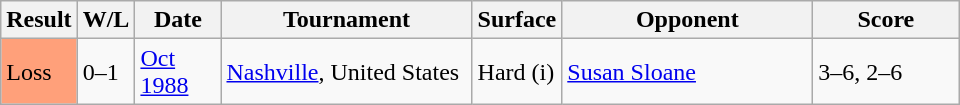<table class="sortable wikitable">
<tr>
<th style="width:40px">Result</th>
<th style="width:30px" class="unsortable">W/L</th>
<th style="width:50px">Date</th>
<th style="width:160px">Tournament</th>
<th style="width:50px">Surface</th>
<th style="width:160px">Opponent</th>
<th style="width:90px" class="unsortable">Score</th>
</tr>
<tr>
<td style="background:#ffa07a;">Loss</td>
<td>0–1</td>
<td><a href='#'>Oct 1988</a></td>
<td><a href='#'>Nashville</a>, United States</td>
<td>Hard (i)</td>
<td> <a href='#'>Susan Sloane</a></td>
<td>3–6, 2–6</td>
</tr>
</table>
